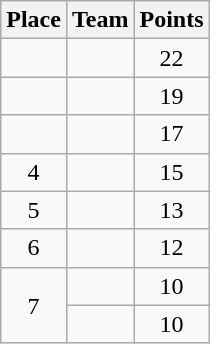<table class="wikitable" style="text-align:center; padding-bottom:0;">
<tr>
<th>Place</th>
<th style="text-align:left;">Team</th>
<th>Points</th>
</tr>
<tr>
<td></td>
<td align=left></td>
<td>22</td>
</tr>
<tr>
<td></td>
<td align=left></td>
<td>19</td>
</tr>
<tr>
<td></td>
<td align=left></td>
<td>17</td>
</tr>
<tr>
<td>4</td>
<td align=left></td>
<td>15</td>
</tr>
<tr>
<td>5</td>
<td align=left></td>
<td>13</td>
</tr>
<tr>
<td>6</td>
<td align=left></td>
<td>12</td>
</tr>
<tr>
<td rowspan=2>7</td>
<td align=left></td>
<td>10</td>
</tr>
<tr>
<td align=left></td>
<td>10</td>
</tr>
</table>
